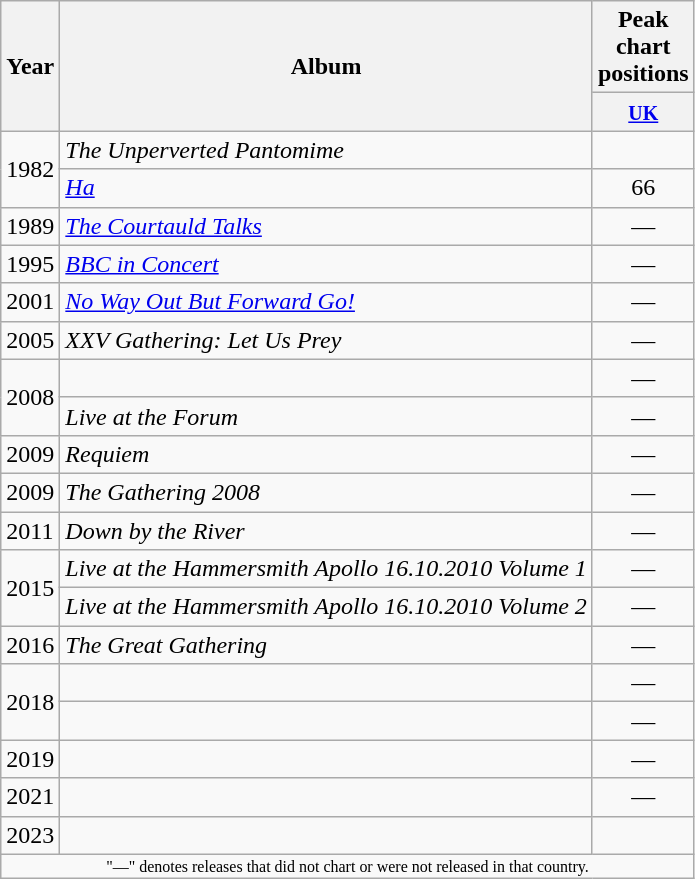<table class="wikitable">
<tr>
<th rowspan="2">Year</th>
<th rowspan="2">Album</th>
<th>Peak chart positions</th>
</tr>
<tr>
<th width="25px"><small><a href='#'>UK</a></small> </th>
</tr>
<tr>
<td rowspan="2">1982</td>
<td><em>The Unperverted Pantomime</em></td>
<td align="center"></td>
</tr>
<tr>
<td><em><a href='#'>Ha</a></em></td>
<td align="center">66</td>
</tr>
<tr>
<td>1989</td>
<td><em><a href='#'>The Courtauld Talks</a></em></td>
<td align="center">—</td>
</tr>
<tr>
<td>1995</td>
<td><em><a href='#'>BBC in Concert</a></em></td>
<td align="center">—</td>
</tr>
<tr>
<td>2001</td>
<td><em><a href='#'>No Way Out But Forward Go!</a></em></td>
<td align="center">—</td>
</tr>
<tr>
<td>2005</td>
<td><em>XXV Gathering: Let Us Prey</em></td>
<td align="center">—</td>
</tr>
<tr>
<td rowspan="2">2008</td>
<td><em></em></td>
<td align="center">—</td>
</tr>
<tr>
<td><em>Live at the Forum</em></td>
<td align="center">—</td>
</tr>
<tr>
<td>2009</td>
<td><em>Requiem</em></td>
<td align="center">—</td>
</tr>
<tr>
<td>2009</td>
<td><em>The Gathering 2008</em></td>
<td align="center">—</td>
</tr>
<tr>
<td>2011</td>
<td><em>Down by the River</em></td>
<td align="center">—</td>
</tr>
<tr>
<td rowspan="2">2015</td>
<td><em>Live at the Hammersmith Apollo 16.10.2010 Volume 1</em></td>
<td align="center">—</td>
</tr>
<tr>
<td><em>Live at the Hammersmith Apollo 16.10.2010 Volume 2</em></td>
<td align="center">—</td>
</tr>
<tr>
<td>2016</td>
<td><em>The Great Gathering </em></td>
<td align="center">—</td>
</tr>
<tr>
<td rowspan="2">2018</td>
<td><em> </em></td>
<td align="center">—</td>
</tr>
<tr>
<td><em> </em></td>
<td align="center">—</td>
</tr>
<tr>
<td>2019</td>
<td><em></em></td>
<td align="center">—</td>
</tr>
<tr>
<td>2021</td>
<td><em></em></td>
<td align="center">—</td>
</tr>
<tr>
<td>2023</td>
<td></td>
<td></td>
</tr>
<tr>
<td colspan="3" style="font-size: 8pt; text-align: center">"—" denotes releases that did not chart or were not released in that country.</td>
</tr>
</table>
